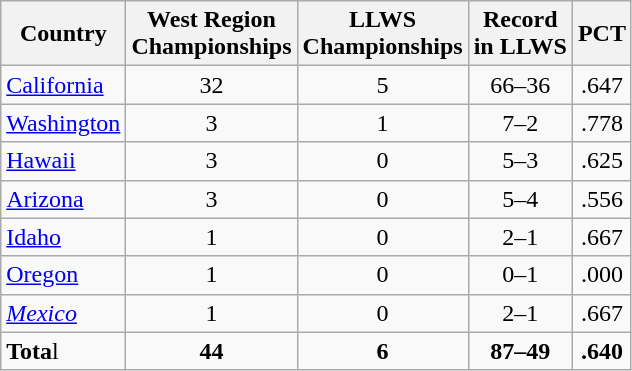<table class="wikitable">
<tr>
<th>Country</th>
<th>West Region<br>Championships</th>
<th>LLWS<br>Championships</th>
<th>Record<br>in LLWS</th>
<th>PCT</th>
</tr>
<tr>
<td> <a href='#'>California</a></td>
<td align=center>32</td>
<td align=center>5</td>
<td align=center>66–36</td>
<td align=center>.647</td>
</tr>
<tr>
<td> <a href='#'>Washington</a></td>
<td align=center>3</td>
<td align=center>1</td>
<td align=center>7–2</td>
<td align=center>.778</td>
</tr>
<tr>
<td> <a href='#'>Hawaii</a></td>
<td align=center>3</td>
<td align=center>0</td>
<td align=center>5–3</td>
<td align=center>.625</td>
</tr>
<tr>
<td> <a href='#'>Arizona</a></td>
<td align=center>3</td>
<td align=center>0</td>
<td align=center>5–4</td>
<td align=center>.556</td>
</tr>
<tr>
<td> <a href='#'>Idaho</a></td>
<td align=center>1</td>
<td align=center>0</td>
<td align=center>2–1</td>
<td align=center>.667</td>
</tr>
<tr>
<td> <a href='#'>Oregon</a></td>
<td align=center>1</td>
<td align=center>0</td>
<td align=center>0–1</td>
<td align=center>.000</td>
</tr>
<tr>
<td> <em><a href='#'>Mexico</a></em></td>
<td align=center>1</td>
<td align=center>0</td>
<td align=center>2–1</td>
<td align=center>.667</td>
</tr>
<tr>
<td><strong>Tota</strong>l</td>
<td align=center><strong>44</strong></td>
<td align=center><strong>6</strong></td>
<td align=center><strong>87–49</strong></td>
<td align=center><strong>.640</strong></td>
</tr>
</table>
